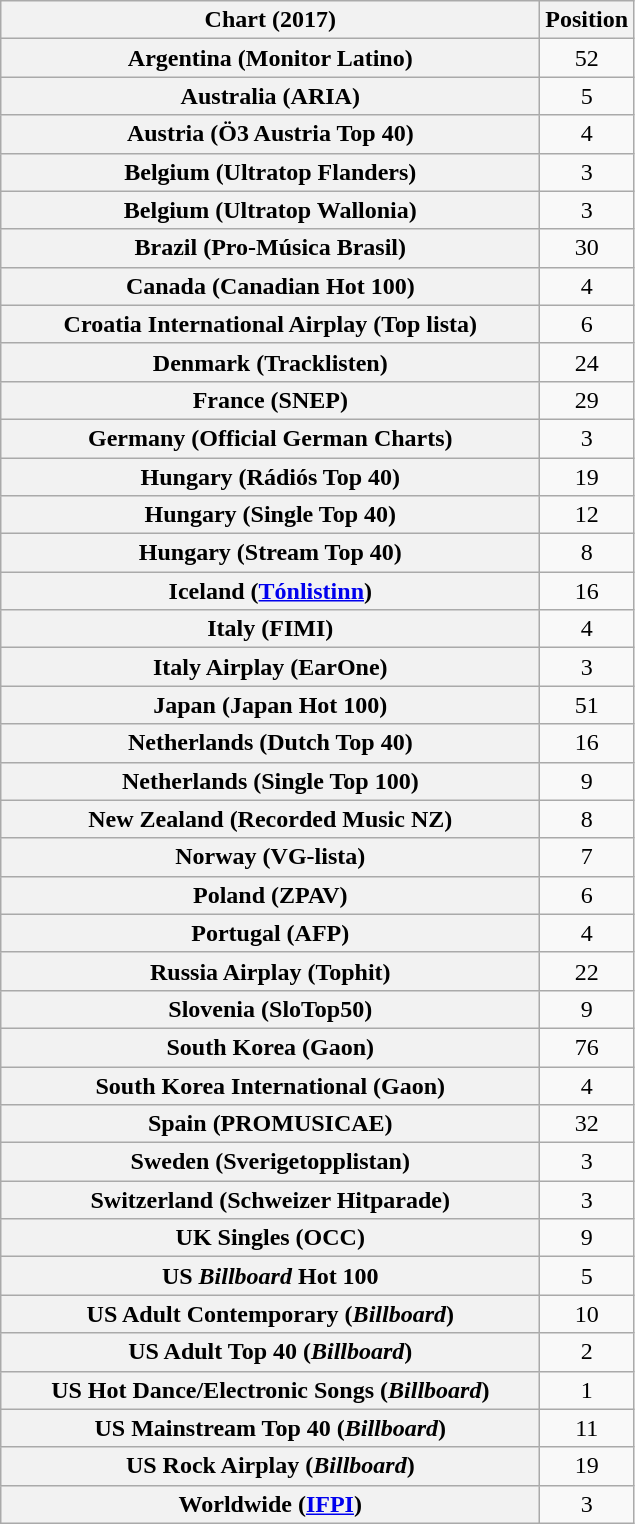<table class="wikitable plainrowheaders sortable" style="text-align:center">
<tr>
<th scope="col" style="width:22em;">Chart (2017)</th>
<th scope="col">Position</th>
</tr>
<tr>
<th scope="row">Argentina (Monitor Latino)</th>
<td>52</td>
</tr>
<tr>
<th scope="row">Australia (ARIA)</th>
<td>5</td>
</tr>
<tr>
<th scope="row">Austria (Ö3 Austria Top 40)</th>
<td>4</td>
</tr>
<tr>
<th scope="row">Belgium (Ultratop Flanders)</th>
<td>3</td>
</tr>
<tr>
<th scope="row">Belgium (Ultratop Wallonia)</th>
<td>3</td>
</tr>
<tr>
<th scope="row">Brazil (Pro-Música Brasil)</th>
<td>30</td>
</tr>
<tr>
<th scope="row">Canada (Canadian Hot 100)</th>
<td>4</td>
</tr>
<tr>
<th scope="row">Croatia International Airplay (Top lista)</th>
<td>6</td>
</tr>
<tr>
<th scope="row">Denmark (Tracklisten)</th>
<td>24</td>
</tr>
<tr>
<th scope="row">France (SNEP)</th>
<td>29</td>
</tr>
<tr>
<th scope="row">Germany (Official German Charts)</th>
<td>3</td>
</tr>
<tr>
<th scope="row">Hungary (Rádiós Top 40)</th>
<td>19</td>
</tr>
<tr>
<th scope="row">Hungary (Single Top 40)</th>
<td>12</td>
</tr>
<tr>
<th scope="row">Hungary (Stream Top 40)</th>
<td>8</td>
</tr>
<tr>
<th scope="row">Iceland (<a href='#'>Tónlistinn</a>)</th>
<td>16</td>
</tr>
<tr>
<th scope="row">Italy (FIMI)</th>
<td>4</td>
</tr>
<tr>
<th scope="row">Italy Airplay (EarOne)</th>
<td>3</td>
</tr>
<tr>
<th scope="row">Japan (Japan Hot 100)</th>
<td>51</td>
</tr>
<tr>
<th scope="row">Netherlands (Dutch Top 40)</th>
<td>16</td>
</tr>
<tr>
<th scope="row">Netherlands (Single Top 100)</th>
<td>9</td>
</tr>
<tr>
<th scope="row">New Zealand (Recorded Music NZ)</th>
<td>8</td>
</tr>
<tr>
<th scope="row">Norway (VG-lista)</th>
<td>7</td>
</tr>
<tr>
<th scope="row">Poland (ZPAV)</th>
<td>6</td>
</tr>
<tr>
<th scope="row">Portugal (AFP)</th>
<td>4</td>
</tr>
<tr>
<th scope="row">Russia Airplay (Tophit)</th>
<td>22</td>
</tr>
<tr>
<th scope="row">Slovenia (SloTop50)</th>
<td>9</td>
</tr>
<tr>
<th scope="row">South Korea (Gaon)</th>
<td>76</td>
</tr>
<tr>
<th scope="row">South Korea International (Gaon)</th>
<td>4</td>
</tr>
<tr>
<th scope="row">Spain (PROMUSICAE)</th>
<td>32</td>
</tr>
<tr>
<th scope="row">Sweden (Sverigetopplistan)</th>
<td>3</td>
</tr>
<tr>
<th scope="row">Switzerland (Schweizer Hitparade)</th>
<td>3</td>
</tr>
<tr>
<th scope="row">UK Singles (OCC)</th>
<td>9</td>
</tr>
<tr>
<th scope="row">US <em>Billboard</em> Hot 100</th>
<td>5</td>
</tr>
<tr>
<th scope="row">US Adult Contemporary (<em>Billboard</em>)</th>
<td>10</td>
</tr>
<tr>
<th scope="row">US Adult Top 40 (<em>Billboard</em>)</th>
<td>2</td>
</tr>
<tr>
<th scope="row">US Hot Dance/Electronic Songs (<em>Billboard</em>)</th>
<td>1</td>
</tr>
<tr>
<th scope="row">US Mainstream Top 40 (<em>Billboard</em>)</th>
<td>11</td>
</tr>
<tr>
<th scope="row">US Rock Airplay (<em>Billboard</em>)</th>
<td>19</td>
</tr>
<tr>
<th scope="row">Worldwide (<a href='#'>IFPI</a>)</th>
<td>3</td>
</tr>
</table>
